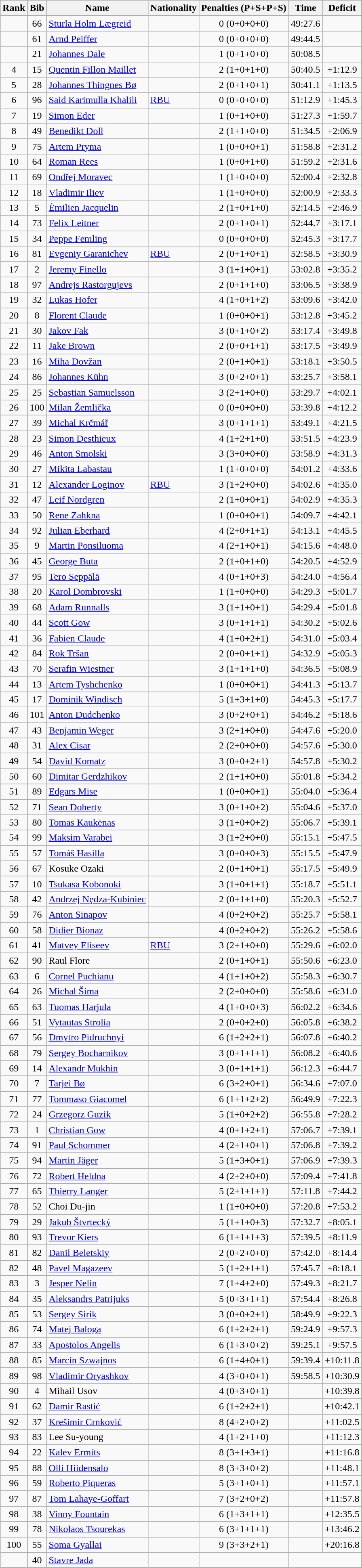<table class="wikitable sortable" style="text-align:center">
<tr>
<th>Rank</th>
<th>Bib</th>
<th>Name</th>
<th>Nationality</th>
<th>Penalties (P+S+P+S)</th>
<th>Time</th>
<th>Deficit</th>
</tr>
<tr>
<td></td>
<td>66</td>
<td align=left><a href='#'>Sturla Holm Lægreid</a></td>
<td align=left></td>
<td>0 (0+0+0+0)</td>
<td>49:27.6</td>
<td></td>
</tr>
<tr>
<td></td>
<td>61</td>
<td align=left><a href='#'>Arnd Peiffer</a></td>
<td align=left></td>
<td>0 (0+0+0+0)</td>
<td>49:44.5</td>
<td></td>
</tr>
<tr>
<td></td>
<td>21</td>
<td align=left><a href='#'>Johannes Dale</a></td>
<td align=left></td>
<td>1 (0+1+0+0)</td>
<td>50:08.5</td>
<td></td>
</tr>
<tr>
<td>4</td>
<td>15</td>
<td align=left><a href='#'>Quentin Fillon Maillet</a></td>
<td align=left></td>
<td>2 (1+0+1+0)</td>
<td>50:40.5</td>
<td>+1:12.9</td>
</tr>
<tr>
<td>5</td>
<td>28</td>
<td align=left><a href='#'>Johannes Thingnes Bø</a></td>
<td align=left></td>
<td>2 (0+1+0+1)</td>
<td>50:41.1</td>
<td>+1:13.5</td>
</tr>
<tr>
<td>6</td>
<td>96</td>
<td align=left><a href='#'>Said Karimulla Khalili</a></td>
<td align=left><a href='#'>RBU</a></td>
<td>0 (0+0+0+0)</td>
<td>51:12.9</td>
<td>+1:45.3</td>
</tr>
<tr>
<td>7</td>
<td>19</td>
<td align=left><a href='#'>Simon Eder</a></td>
<td align=left></td>
<td>1 (0+1+0+0)</td>
<td>51:27.3</td>
<td>+1:59.7</td>
</tr>
<tr>
<td>8</td>
<td>49</td>
<td align=left><a href='#'>Benedikt Doll</a></td>
<td align=left></td>
<td>2 (1+1+0+0)</td>
<td>51:34.5</td>
<td>+2:06.9</td>
</tr>
<tr>
<td>9</td>
<td>75</td>
<td align=left><a href='#'>Artem Pryma</a></td>
<td align=left></td>
<td>1 (0+0+0+1)</td>
<td>51:58.8</td>
<td>+2:31.2</td>
</tr>
<tr>
<td>10</td>
<td>64</td>
<td align=left><a href='#'>Roman Rees</a></td>
<td align=left></td>
<td>1 (0+0+1+0)</td>
<td>51:59.2</td>
<td>+2:31.6</td>
</tr>
<tr>
<td>11</td>
<td>69</td>
<td align=left><a href='#'>Ondřej Moravec</a></td>
<td align=left></td>
<td>1 (1+0+0+0)</td>
<td>52:00.4</td>
<td>+2:32.8</td>
</tr>
<tr>
<td>12</td>
<td>18</td>
<td align=left><a href='#'>Vladimir Iliev</a></td>
<td align=left></td>
<td>1 (1+0+0+0)</td>
<td>52:00.9</td>
<td>+2:33.3</td>
</tr>
<tr>
<td>13</td>
<td>5</td>
<td align=left><a href='#'>Émilien Jacquelin</a></td>
<td align=left></td>
<td>2 (1+0+1+0)</td>
<td>52:14.5</td>
<td>+2:46.9</td>
</tr>
<tr>
<td>14</td>
<td>73</td>
<td align=left><a href='#'>Felix Leitner</a></td>
<td align="left"></td>
<td>2 (0+1+0+1)</td>
<td>52:44.7</td>
<td>+3:17.1</td>
</tr>
<tr>
<td>15</td>
<td>34</td>
<td align=left><a href='#'>Peppe Femling</a></td>
<td align=left></td>
<td>0 (0+0+0+0)</td>
<td>52:45.3</td>
<td>+3:17.7</td>
</tr>
<tr>
<td>16</td>
<td>81</td>
<td align=left><a href='#'>Evgeniy Garanichev</a></td>
<td align=left><a href='#'>RBU</a></td>
<td>2 (0+1+0+1)</td>
<td>52:58.5</td>
<td>+3:30.9</td>
</tr>
<tr>
<td>17</td>
<td>2</td>
<td align=left><a href='#'>Jeremy Finello</a></td>
<td align=left></td>
<td>3 (1+1+0+1)</td>
<td>53:02.8</td>
<td>+3:35.2</td>
</tr>
<tr>
<td>18</td>
<td>97</td>
<td align=left><a href='#'>Andrejs Rastorgujevs</a></td>
<td align=left></td>
<td>2 (0+1+1+0)</td>
<td>53:06.5</td>
<td>+3:38.9</td>
</tr>
<tr>
<td>19</td>
<td>32</td>
<td align=left><a href='#'>Lukas Hofer</a></td>
<td align=left></td>
<td>4 (1+0+1+2)</td>
<td>53:09.6</td>
<td>+3:42.0</td>
</tr>
<tr>
<td>20</td>
<td>8</td>
<td align=left><a href='#'>Florent Claude</a></td>
<td align=left></td>
<td>1 (0+0+0+1)</td>
<td>53:12.8</td>
<td>+3:45.2</td>
</tr>
<tr>
<td>21</td>
<td>30</td>
<td align=left><a href='#'>Jakov Fak</a></td>
<td align=left></td>
<td>3 (0+1+0+2)</td>
<td>53:17.4</td>
<td>+3:49.8</td>
</tr>
<tr>
<td>22</td>
<td>11</td>
<td align=left><a href='#'>Jake Brown</a></td>
<td align=left></td>
<td>2 (0+0+1+1)</td>
<td>53:17.5</td>
<td>+3:49.9</td>
</tr>
<tr>
<td>23</td>
<td>16</td>
<td align=left><a href='#'>Miha Dovžan</a></td>
<td align=left></td>
<td>2 (0+1+0+1)</td>
<td>53:18.1</td>
<td>+3:50.5</td>
</tr>
<tr>
<td>24</td>
<td>86</td>
<td align=left><a href='#'>Johannes Kühn</a></td>
<td align=left></td>
<td>3 (0+2+0+1)</td>
<td>53:25.7</td>
<td>+3:58.1</td>
</tr>
<tr>
<td>25</td>
<td>25</td>
<td align=left><a href='#'>Sebastian Samuelsson</a></td>
<td align=left></td>
<td>3 (2+1+0+0)</td>
<td>53:29.7</td>
<td>+4:02.1</td>
</tr>
<tr>
<td>26</td>
<td>100</td>
<td align=left><a href='#'>Milan Žemlička</a></td>
<td align=left></td>
<td>0 (0+0+0+0)</td>
<td>53:39.8</td>
<td>+4:12.2</td>
</tr>
<tr>
<td>27</td>
<td>39</td>
<td align=left><a href='#'>Michal Krčmář</a></td>
<td align=left></td>
<td>3 (0+1+1+1)</td>
<td>53:49.1</td>
<td>+4:21.5</td>
</tr>
<tr>
<td>28</td>
<td>23</td>
<td align=left><a href='#'>Simon Desthieux</a></td>
<td align=left></td>
<td>4 (1+2+1+0)</td>
<td>53:51.5</td>
<td>+4:23.9</td>
</tr>
<tr>
<td>29</td>
<td>46</td>
<td align=left><a href='#'>Anton Smolski</a></td>
<td align=left></td>
<td>3 (3+0+0+0)</td>
<td>53:58.9</td>
<td>+4:31.3</td>
</tr>
<tr>
<td>30</td>
<td>27</td>
<td align=left><a href='#'>Mikita Labastau</a></td>
<td align=left></td>
<td>1 (1+0+0+0)</td>
<td>54:01.2</td>
<td>+4:33.6</td>
</tr>
<tr>
<td>31</td>
<td>12</td>
<td align=left><a href='#'>Alexander Loginov</a></td>
<td align=left><a href='#'>RBU</a></td>
<td>3 (1+2+0+0)</td>
<td>54:02.6</td>
<td>+4:35.0</td>
</tr>
<tr>
<td>32</td>
<td>47</td>
<td align=left><a href='#'>Leif Nordgren</a></td>
<td align=left></td>
<td>2 (1+0+0+1)</td>
<td>54:02.9</td>
<td>+4:35.3</td>
</tr>
<tr>
<td>33</td>
<td>50</td>
<td align=left><a href='#'>Rene Zahkna</a></td>
<td align=left></td>
<td>1 (0+0+0+1)</td>
<td>54:09.7</td>
<td>+4:42.1</td>
</tr>
<tr>
<td>34</td>
<td>92</td>
<td align=left><a href='#'>Julian Eberhard</a></td>
<td align=left></td>
<td>4 (2+0+1+1)</td>
<td>54:13.1</td>
<td>+4:45.5</td>
</tr>
<tr>
<td>35</td>
<td>9</td>
<td align=left><a href='#'>Martin Ponsiluoma</a></td>
<td align=left></td>
<td>4 (2+1+0+1)</td>
<td>54:15.6</td>
<td>+4:48.0</td>
</tr>
<tr>
<td>36</td>
<td>45</td>
<td align=left><a href='#'>George Buta</a></td>
<td align=left></td>
<td>2 (1+0+1+0)</td>
<td>54:20.5</td>
<td>+4:52.9</td>
</tr>
<tr>
<td>37</td>
<td>95</td>
<td align=left><a href='#'>Tero Seppälä</a></td>
<td align=left></td>
<td>4 (0+1+0+3)</td>
<td>54:24.0</td>
<td>+4:56.4</td>
</tr>
<tr>
<td>38</td>
<td>20</td>
<td align=left><a href='#'>Karol Dombrovski</a></td>
<td align=left></td>
<td>1 (1+0+0+0)</td>
<td>54:29.3</td>
<td>+5:01.7</td>
</tr>
<tr>
<td>39</td>
<td>68</td>
<td align=left><a href='#'>Adam Runnalls</a></td>
<td align=left></td>
<td>3 (1+1+0+1)</td>
<td>54:29.4</td>
<td>+5:01.8</td>
</tr>
<tr>
<td>40</td>
<td>44</td>
<td align=left><a href='#'>Scott Gow</a></td>
<td align=left></td>
<td>3 (0+1+1+1)</td>
<td>54:30.2</td>
<td>+5:02.6</td>
</tr>
<tr>
<td>41</td>
<td>36</td>
<td align=left><a href='#'>Fabien Claude</a></td>
<td align=left></td>
<td>4 (1+0+2+1)</td>
<td>54:31.0</td>
<td>+5:03.4</td>
</tr>
<tr>
<td>42</td>
<td>84</td>
<td align=left><a href='#'>Rok Tršan</a></td>
<td align=left></td>
<td>2 (0+0+1+1)</td>
<td>54:32.9</td>
<td>+5:05.3</td>
</tr>
<tr>
<td>43</td>
<td>70</td>
<td align=left><a href='#'>Serafin Wiestner</a></td>
<td align=left></td>
<td>3 (1+1+1+0)</td>
<td>54:36.5</td>
<td>+5:08.9</td>
</tr>
<tr>
<td>44</td>
<td>13</td>
<td align=left><a href='#'>Artem Tyshchenko</a></td>
<td align=left></td>
<td>1 (0+0+0+1)</td>
<td>54:41.3</td>
<td>+5:13.7</td>
</tr>
<tr>
<td>45</td>
<td>17</td>
<td align=left><a href='#'>Dominik Windisch</a></td>
<td align=left></td>
<td>5 (1+3+1+0)</td>
<td>54:45.3</td>
<td>+5:17.7</td>
</tr>
<tr>
<td>46</td>
<td>101</td>
<td align=left><a href='#'>Anton Dudchenko</a></td>
<td align=left></td>
<td>3 (0+2+0+1)</td>
<td>54:46.2</td>
<td>+5:18.6</td>
</tr>
<tr>
<td>47</td>
<td>43</td>
<td align=left><a href='#'>Benjamin Weger</a></td>
<td align=left></td>
<td>3 (2+1+0+0)</td>
<td>54:47.6</td>
<td>+5:20.0</td>
</tr>
<tr>
<td>48</td>
<td>31</td>
<td align=left><a href='#'>Alex Cisar</a></td>
<td align=left></td>
<td>2 (2+0+0+0)</td>
<td>54:57.6</td>
<td>+5:30.0</td>
</tr>
<tr>
<td>49</td>
<td>54</td>
<td align=left><a href='#'>David Komatz</a></td>
<td align=left></td>
<td>3 (0+0+2+1)</td>
<td>54:57.8</td>
<td>+5:30.2</td>
</tr>
<tr>
<td>50</td>
<td>60</td>
<td align=left><a href='#'>Dimitar Gerdzhikov</a></td>
<td align=left></td>
<td>2 (1+1+0+0)</td>
<td>55:01.8</td>
<td>+5:34.2</td>
</tr>
<tr>
<td>51</td>
<td>89</td>
<td align=left><a href='#'>Edgars Mise</a></td>
<td align="left"></td>
<td>1 (0+0+0+1)</td>
<td>55:04.0</td>
<td>+5:36.4</td>
</tr>
<tr>
<td>52</td>
<td>71</td>
<td align=left><a href='#'>Sean Doherty</a></td>
<td align=left></td>
<td>3 (0+1+0+2)</td>
<td>55:04.6</td>
<td>+5:37.0</td>
</tr>
<tr>
<td>53</td>
<td>80</td>
<td align=left><a href='#'>Tomas Kaukėnas</a></td>
<td align=left></td>
<td>3 (1+0+0+2)</td>
<td>55:06.7</td>
<td>+5:39.1</td>
</tr>
<tr>
<td>54</td>
<td>99</td>
<td align=left><a href='#'>Maksim Varabei</a></td>
<td align=left></td>
<td>3 (1+2+0+0)</td>
<td>55:15.1</td>
<td>+5:47.5</td>
</tr>
<tr>
<td>55</td>
<td>57</td>
<td align=left><a href='#'>Tomáš Hasilla</a></td>
<td align=left></td>
<td>3 (0+0+0+3)</td>
<td>55:15.5</td>
<td>+5:47.9</td>
</tr>
<tr>
<td>56</td>
<td>67</td>
<td align=left>Kosuke Ozaki</td>
<td align="left"></td>
<td>2 (0+1+0+1)</td>
<td>55:17.5</td>
<td>+5:49.9</td>
</tr>
<tr>
<td>57</td>
<td>10</td>
<td align=left><a href='#'>Tsukasa Kobonoki</a></td>
<td align=left></td>
<td>3 (1+0+1+1)</td>
<td>55:18.7</td>
<td>+5:51.1</td>
</tr>
<tr>
<td>58</td>
<td>42</td>
<td align=left><a href='#'>Andrzej Nędza-Kubiniec</a></td>
<td align=left></td>
<td>2 (0+1+1+0)</td>
<td>55:20.3</td>
<td>+5:52.7</td>
</tr>
<tr>
<td>59</td>
<td>76</td>
<td align=left><a href='#'>Anton Sinapov</a></td>
<td align=left></td>
<td>4 (0+2+0+2)</td>
<td>55:25.7</td>
<td>+5:58.1</td>
</tr>
<tr>
<td>60</td>
<td>58</td>
<td align=left><a href='#'>Didier Bionaz</a></td>
<td align=left></td>
<td>4 (0+2+0+2)</td>
<td>55:26.2</td>
<td>+5:58.6</td>
</tr>
<tr>
<td>61</td>
<td>41</td>
<td align=left><a href='#'>Matvey Eliseev</a></td>
<td align=left><a href='#'>RBU</a></td>
<td>3 (2+1+0+0)</td>
<td>55:29.6</td>
<td>+6:02.0</td>
</tr>
<tr>
<td>62</td>
<td>90</td>
<td align=left>Raul Flore</td>
<td align="left"></td>
<td>2 (0+1+0+1)</td>
<td>55:50.6</td>
<td>+6:23.0</td>
</tr>
<tr>
<td>63</td>
<td>6</td>
<td align=left><a href='#'>Cornel Puchianu</a></td>
<td align=left></td>
<td>4 (1+1+0+2)</td>
<td>55:58.3</td>
<td>+6:30.7</td>
</tr>
<tr>
<td>64</td>
<td>26</td>
<td align=left><a href='#'>Michal Šíma</a></td>
<td align=left></td>
<td>2 (2+0+0+0)</td>
<td>55:58.6</td>
<td>+6:31.0</td>
</tr>
<tr>
<td>65</td>
<td>63</td>
<td align=left><a href='#'>Tuomas Harjula</a></td>
<td align=left></td>
<td>4 (1+0+0+3)</td>
<td>56:02.2</td>
<td>+6:34.6</td>
</tr>
<tr>
<td>66</td>
<td>51</td>
<td align=left><a href='#'>Vytautas Strolia</a></td>
<td align=left></td>
<td>2 (0+0+2+0)</td>
<td>56:05.8</td>
<td>+6:38.2</td>
</tr>
<tr>
<td>67</td>
<td>56</td>
<td align=left><a href='#'>Dmytro Pidruchnyi</a></td>
<td align=left></td>
<td>6 (1+2+2+1)</td>
<td>56:07.8</td>
<td>+6:40.2</td>
</tr>
<tr>
<td>68</td>
<td>79</td>
<td align=left><a href='#'>Sergey Bocharnikov</a></td>
<td align=left></td>
<td>3 (0+1+1+1)</td>
<td>56:08.2</td>
<td>+6:40.6</td>
</tr>
<tr>
<td>69</td>
<td>14</td>
<td align=left><a href='#'>Alexandr Mukhin</a></td>
<td align=left></td>
<td>3 (0+1+1+1)</td>
<td>56:12.3</td>
<td>+6:44.7</td>
</tr>
<tr>
<td>70</td>
<td>7</td>
<td align=left><a href='#'>Tarjei Bø</a></td>
<td align=left></td>
<td>6 (3+2+0+1)</td>
<td>56:34.6</td>
<td>+7:07.0</td>
</tr>
<tr>
<td>71</td>
<td>77</td>
<td align=left><a href='#'>Tommaso Giacomel</a></td>
<td align=left></td>
<td>6 (1+1+2+2)</td>
<td>56:49.9</td>
<td>+7:22.3</td>
</tr>
<tr>
<td>72</td>
<td>24</td>
<td align=left><a href='#'>Grzegorz Guzik</a></td>
<td align=left></td>
<td>5 (1+0+2+2)</td>
<td>56:55.8</td>
<td>+7:28.2</td>
</tr>
<tr>
<td>73</td>
<td>1</td>
<td align=left><a href='#'>Christian Gow</a></td>
<td align=left></td>
<td>4 (0+1+2+1)</td>
<td>57:06.7</td>
<td>+7:39.1</td>
</tr>
<tr>
<td>74</td>
<td>91</td>
<td align=left><a href='#'>Paul Schommer</a></td>
<td align=left></td>
<td>4 (2+1+0+1)</td>
<td>57:06.8</td>
<td>+7:39.2</td>
</tr>
<tr>
<td>75</td>
<td>94</td>
<td align=left><a href='#'>Martin Jäger</a></td>
<td align=left></td>
<td>5 (1+3+0+1)</td>
<td>57:06.9</td>
<td>+7:39.3</td>
</tr>
<tr>
<td>76</td>
<td>72</td>
<td align=left><a href='#'>Robert Heldna</a></td>
<td align="left"></td>
<td>4 (2+2+0+0)</td>
<td>57:09.4</td>
<td>+7:41.8</td>
</tr>
<tr>
<td>77</td>
<td>65</td>
<td align=left><a href='#'>Thierry Langer</a></td>
<td align=left></td>
<td>5 (2+1+1+1)</td>
<td>57:11.8</td>
<td>+7:44.2</td>
</tr>
<tr>
<td>78</td>
<td>52</td>
<td align=left>Choi Du-jin</td>
<td align="left"></td>
<td>1 (1+0+0+0)</td>
<td>57:20.8</td>
<td>+7:53.2</td>
</tr>
<tr>
<td>79</td>
<td>29</td>
<td align=left><a href='#'>Jakub Štvrtecký</a></td>
<td align="left"></td>
<td>5 (1+1+0+3)</td>
<td>57:32.7</td>
<td>+8:05.1</td>
</tr>
<tr>
<td>80</td>
<td>93</td>
<td align=left><a href='#'>Trevor Kiers</a></td>
<td align="left"></td>
<td>6 (1+1+1+3)</td>
<td>57:39.5</td>
<td>+8:11.9</td>
</tr>
<tr>
<td>81</td>
<td>82</td>
<td align=left><a href='#'>Danil Beletskiy</a></td>
<td align="left"></td>
<td>2 (0+2+0+0)</td>
<td>57:42.0</td>
<td>+8:14.4</td>
</tr>
<tr>
<td>82</td>
<td>48</td>
<td align=left><a href='#'>Pavel Magazeev</a></td>
<td align="left"></td>
<td>5 (1+2+1+1)</td>
<td>57:45.7</td>
<td>+8:18.1</td>
</tr>
<tr>
<td>83</td>
<td>3</td>
<td align=left><a href='#'>Jesper Nelin</a></td>
<td align=left></td>
<td>7 (1+4+2+0)</td>
<td>57:49.3</td>
<td>+8:21.7</td>
</tr>
<tr>
<td>84</td>
<td>35</td>
<td align=left><a href='#'>Aleksandrs Patrijuks</a></td>
<td align="left"></td>
<td>5 (0+3+1+1)</td>
<td>57:54.4</td>
<td>+8:26.8</td>
</tr>
<tr>
<td>85</td>
<td>53</td>
<td align=left><a href='#'>Sergey Sirik</a></td>
<td align="left"></td>
<td>3 (0+0+2+1)</td>
<td>58:49.9</td>
<td>+9:22.3</td>
</tr>
<tr>
<td>86</td>
<td>74</td>
<td align=left><a href='#'>Matej Baloga</a></td>
<td align=left></td>
<td>6 (1+2+2+1)</td>
<td>59:24.9</td>
<td>+9:57.3</td>
</tr>
<tr>
<td>87</td>
<td>33</td>
<td align=left><a href='#'>Apostolos Angelis</a></td>
<td align=left></td>
<td>6 (1+3+0+2)</td>
<td>59:25.1</td>
<td>+9:57.5</td>
</tr>
<tr>
<td>88</td>
<td>85</td>
<td align=left><a href='#'>Marcin Szwajnos</a></td>
<td align="left"></td>
<td>6 (1+4+0+1)</td>
<td>59:39.4</td>
<td>+10:11.8</td>
</tr>
<tr>
<td>89</td>
<td>98</td>
<td align=left><a href='#'>Vladimir Oryashkov</a></td>
<td align="left"></td>
<td>4 (3+0+0+1)</td>
<td>59:58.5</td>
<td>+10:30.9</td>
</tr>
<tr>
<td>90</td>
<td>4</td>
<td align=left>Mihail Usov</td>
<td align=left></td>
<td>4 (0+3+0+1)</td>
<td></td>
<td>+10:39.8</td>
</tr>
<tr>
<td>91</td>
<td>62</td>
<td align=left><a href='#'>Damir Rastić</a></td>
<td align=left></td>
<td>6 (1+2+2+1)</td>
<td></td>
<td>+10:42.1</td>
</tr>
<tr>
<td>92</td>
<td>37</td>
<td align=left><a href='#'>Krešimir Crnković</a></td>
<td align=left></td>
<td>8 (4+2+0+2)</td>
<td></td>
<td>+11:02.5</td>
</tr>
<tr>
<td>93</td>
<td>83</td>
<td align=left>Lee Su-young</td>
<td align="left"></td>
<td>4 (1+2+1+0)</td>
<td></td>
<td>+11:12.3</td>
</tr>
<tr>
<td>94</td>
<td>22</td>
<td align=left><a href='#'>Kalev Ermits</a></td>
<td align=left></td>
<td>8 (3+1+3+1)</td>
<td></td>
<td>+11:16.8</td>
</tr>
<tr>
<td>95</td>
<td>88</td>
<td align=left><a href='#'>Olli Hiidensalo</a></td>
<td align=left></td>
<td>8 (3+3+0+2)</td>
<td></td>
<td>+11:48.1</td>
</tr>
<tr>
<td>96</td>
<td>59</td>
<td align=left><a href='#'>Roberto Piqueras</a></td>
<td align="left"></td>
<td>5 (3+1+0+1)</td>
<td></td>
<td>+11:57.1</td>
</tr>
<tr>
<td>97</td>
<td>87</td>
<td align=left><a href='#'>Tom Lahaye-Goffart</a></td>
<td align="left"></td>
<td>7 (3+2+0+2)</td>
<td></td>
<td>+11:57.8</td>
</tr>
<tr>
<td>98</td>
<td>38</td>
<td align=left><a href='#'>Vinny Fountain</a></td>
<td align="left"></td>
<td>6 (1+3+1+1)</td>
<td></td>
<td>+12:35.5</td>
</tr>
<tr>
<td>99</td>
<td>78</td>
<td align=left><a href='#'>Nikolaos Tsourekas</a></td>
<td align="left"></td>
<td>6 (3+1+1+1)</td>
<td></td>
<td>+13:46.2</td>
</tr>
<tr>
<td>100</td>
<td>55</td>
<td align=left><a href='#'>Soma Gyallai</a></td>
<td align="left"></td>
<td>9 (3+3+2+1)</td>
<td></td>
<td>+20:16.8</td>
</tr>
<tr>
<td></td>
<td>40</td>
<td align=left><a href='#'>Stavre Jada</a></td>
<td align=left></td>
<td></td>
<td colspan=2></td>
</tr>
</table>
